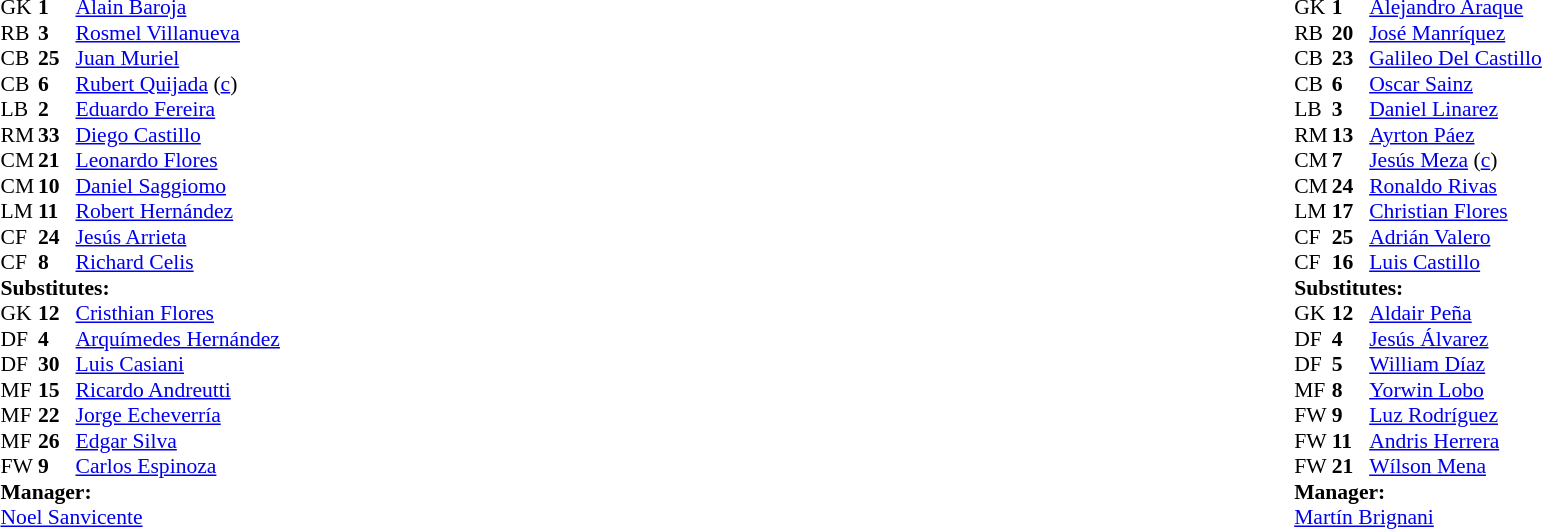<table width="100%">
<tr>
<td valign="top" width="40%"><br><table style="font-size:90%" cellspacing="0" cellpadding="0">
<tr>
<th width=25></th>
<th width=25></th>
</tr>
<tr>
<td>GK</td>
<td><strong>1</strong></td>
<td> <a href='#'>Alain Baroja</a></td>
</tr>
<tr>
<td>RB</td>
<td><strong>3</strong></td>
<td> <a href='#'>Rosmel Villanueva</a></td>
</tr>
<tr>
<td>CB</td>
<td><strong>25</strong></td>
<td> <a href='#'>Juan Muriel</a></td>
<td></td>
<td></td>
</tr>
<tr>
<td>CB</td>
<td><strong>6</strong></td>
<td> <a href='#'>Rubert Quijada</a> (<a href='#'>c</a>)</td>
</tr>
<tr>
<td>LB</td>
<td><strong>2</strong></td>
<td> <a href='#'>Eduardo Fereira</a></td>
<td></td>
<td></td>
</tr>
<tr>
<td>RM</td>
<td><strong>33</strong></td>
<td> <a href='#'>Diego Castillo</a></td>
<td></td>
<td></td>
</tr>
<tr>
<td>CM</td>
<td><strong>21</strong></td>
<td> <a href='#'>Leonardo Flores</a></td>
</tr>
<tr>
<td>CM</td>
<td><strong>10</strong></td>
<td> <a href='#'>Daniel Saggiomo</a></td>
</tr>
<tr>
<td>LM</td>
<td><strong>11</strong></td>
<td> <a href='#'>Robert Hernández</a></td>
</tr>
<tr>
<td>CF</td>
<td><strong>24</strong></td>
<td> <a href='#'>Jesús Arrieta</a></td>
</tr>
<tr>
<td>CF</td>
<td><strong>8</strong></td>
<td> <a href='#'>Richard Celis</a></td>
</tr>
<tr>
<td colspan=3><strong>Substitutes:</strong></td>
</tr>
<tr>
<td>GK</td>
<td><strong>12</strong></td>
<td> <a href='#'>Cristhian Flores</a></td>
</tr>
<tr>
<td>DF</td>
<td><strong>4</strong></td>
<td> <a href='#'>Arquímedes Hernández</a></td>
</tr>
<tr>
<td>DF</td>
<td><strong>30</strong></td>
<td> <a href='#'>Luis Casiani</a></td>
<td></td>
<td></td>
</tr>
<tr>
<td>MF</td>
<td><strong>15</strong></td>
<td> <a href='#'>Ricardo Andreutti</a></td>
</tr>
<tr>
<td>MF</td>
<td><strong>22</strong></td>
<td> <a href='#'>Jorge Echeverría</a></td>
<td></td>
<td></td>
</tr>
<tr>
<td>MF</td>
<td><strong>26</strong></td>
<td> <a href='#'>Edgar Silva</a></td>
</tr>
<tr>
<td>FW</td>
<td><strong>9</strong></td>
<td> <a href='#'>Carlos Espinoza</a></td>
<td></td>
<td></td>
</tr>
<tr>
<td colspan=3><strong>Manager:</strong></td>
</tr>
<tr>
<td colspan=3> <a href='#'>Noel Sanvicente</a></td>
</tr>
</table>
</td>
<td valign="top"></td>
<td valign="top" width="50%"><br><table style="font-size:90%; margin:auto" cellspacing="0" cellpadding="0">
<tr>
<th width=25></th>
<th width=25></th>
</tr>
<tr>
<td>GK</td>
<td><strong>1</strong></td>
<td> <a href='#'>Alejandro Araque</a></td>
</tr>
<tr>
<td>RB</td>
<td><strong>20</strong></td>
<td> <a href='#'>José Manríquez</a></td>
</tr>
<tr>
<td>CB</td>
<td><strong>23</strong></td>
<td> <a href='#'>Galileo Del Castillo</a></td>
</tr>
<tr>
<td>CB</td>
<td><strong>6</strong></td>
<td> <a href='#'>Oscar Sainz</a></td>
</tr>
<tr>
<td>LB</td>
<td><strong>3</strong></td>
<td> <a href='#'>Daniel Linarez</a></td>
<td></td>
</tr>
<tr>
<td>RM</td>
<td><strong>13</strong></td>
<td> <a href='#'>Ayrton Páez</a></td>
<td></td>
<td></td>
</tr>
<tr>
<td>CM</td>
<td><strong>7</strong></td>
<td> <a href='#'>Jesús Meza</a> (<a href='#'>c</a>)</td>
<td></td>
<td></td>
</tr>
<tr>
<td>CM</td>
<td><strong>24</strong></td>
<td> <a href='#'>Ronaldo Rivas</a></td>
</tr>
<tr>
<td>LM</td>
<td><strong>17</strong></td>
<td> <a href='#'>Christian Flores</a></td>
<td></td>
</tr>
<tr>
<td>CF</td>
<td><strong>25</strong></td>
<td> <a href='#'>Adrián Valero</a></td>
</tr>
<tr>
<td>CF</td>
<td><strong>16</strong></td>
<td> <a href='#'>Luis Castillo</a></td>
<td></td>
<td></td>
</tr>
<tr>
<td colspan=3><strong>Substitutes:</strong></td>
</tr>
<tr>
<td>GK</td>
<td><strong>12</strong></td>
<td> <a href='#'>Aldair Peña</a></td>
</tr>
<tr>
<td>DF</td>
<td><strong>4</strong></td>
<td> <a href='#'>Jesús Álvarez</a></td>
</tr>
<tr>
<td>DF</td>
<td><strong>5</strong></td>
<td> <a href='#'>William Díaz</a></td>
<td></td>
<td></td>
</tr>
<tr>
<td>MF</td>
<td><strong>8</strong></td>
<td> <a href='#'>Yorwin Lobo</a></td>
<td></td>
<td></td>
</tr>
<tr>
<td>FW</td>
<td><strong>9</strong></td>
<td> <a href='#'>Luz Rodríguez</a></td>
</tr>
<tr>
<td>FW</td>
<td><strong>11</strong></td>
<td> <a href='#'>Andris Herrera</a></td>
<td></td>
<td></td>
</tr>
<tr>
<td>FW</td>
<td><strong>21</strong></td>
<td> <a href='#'>Wílson Mena</a></td>
</tr>
<tr>
<td colspan=3><strong>Manager:</strong></td>
</tr>
<tr>
<td colspan=3> <a href='#'>Martín Brignani</a></td>
</tr>
</table>
</td>
</tr>
</table>
